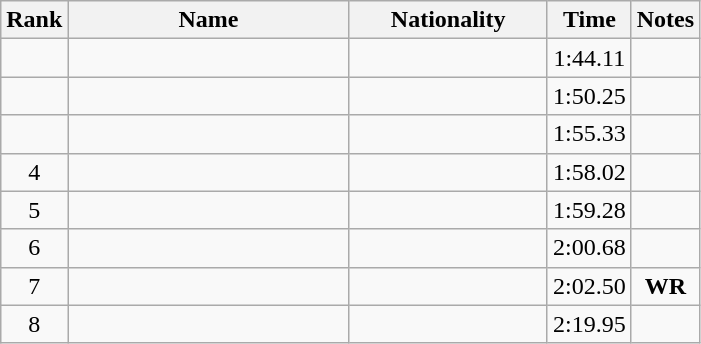<table class="wikitable sortable" style="text-align:center">
<tr>
<th>Rank</th>
<th style="width:180px">Name</th>
<th style="width:125px">Nationality</th>
<th>Time</th>
<th>Notes</th>
</tr>
<tr>
<td></td>
<td style="text-align:left;"></td>
<td style="text-align:left;"></td>
<td>1:44.11</td>
<td></td>
</tr>
<tr>
<td></td>
<td style="text-align:left;"></td>
<td style="text-align:left;"></td>
<td>1:50.25</td>
<td></td>
</tr>
<tr>
<td></td>
<td style="text-align:left;"></td>
<td style="text-align:left;"></td>
<td>1:55.33</td>
<td></td>
</tr>
<tr>
<td>4</td>
<td style="text-align:left;"></td>
<td style="text-align:left;"></td>
<td>1:58.02</td>
<td></td>
</tr>
<tr>
<td>5</td>
<td style="text-align:left;"></td>
<td style="text-align:left;"></td>
<td>1:59.28</td>
<td></td>
</tr>
<tr>
<td>6</td>
<td style="text-align:left;"></td>
<td style="text-align:left;"></td>
<td>2:00.68</td>
<td></td>
</tr>
<tr>
<td>7</td>
<td style="text-align:left;"></td>
<td style="text-align:left;"></td>
<td>2:02.50</td>
<td><strong>WR</strong></td>
</tr>
<tr>
<td>8</td>
<td style="text-align:left;"></td>
<td style="text-align:left;"></td>
<td>2:19.95</td>
<td></td>
</tr>
</table>
